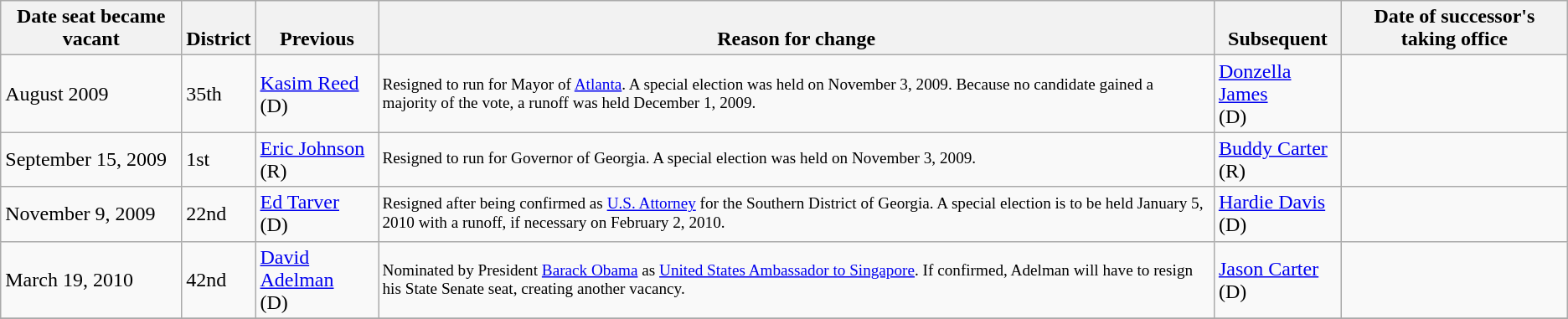<table class=wikitable>
<tr valign=bottom>
<th>Date seat became vacant</th>
<th>District</th>
<th>Previous</th>
<th>Reason for change</th>
<th>Subsequent</th>
<th>Date of successor's taking office</th>
</tr>
<tr>
<td>August 2009</td>
<td>35th</td>
<td><a href='#'>Kasim Reed</a> (D)</td>
<td style="font-size:80%">Resigned to run for Mayor of <a href='#'>Atlanta</a>.  A special election was held on November 3, 2009.  Because no candidate gained a majority of the vote, a runoff was held December 1, 2009.</td>
<td><a href='#'>Donzella James</a><br>(D)</td>
<td></td>
</tr>
<tr>
<td>September 15, 2009</td>
<td>1st</td>
<td><a href='#'>Eric Johnson</a><br>(R)</td>
<td style="font-size:80%">Resigned to run for Governor of Georgia.  A special election was held on November 3, 2009.</td>
<td><a href='#'>Buddy Carter</a><br>(R)</td>
<td></td>
</tr>
<tr>
<td>November 9, 2009</td>
<td>22nd</td>
<td><a href='#'>Ed Tarver</a><br>(D)</td>
<td style="font-size:80%">Resigned after being confirmed as <a href='#'>U.S. Attorney</a> for the Southern District of Georgia.  A special election is to be held January 5, 2010 with a runoff, if necessary on February 2, 2010.</td>
<td><a href='#'>Hardie Davis</a><br>(D)</td>
<td></td>
</tr>
<tr>
<td>March 19, 2010</td>
<td>42nd</td>
<td><a href='#'>David Adelman</a><br>(D)</td>
<td style="font-size:80%">Nominated by President <a href='#'>Barack Obama</a> as <a href='#'>United States Ambassador to Singapore</a>.  If confirmed, Adelman will have to resign his State Senate seat, creating another vacancy.</td>
<td><a href='#'>Jason Carter</a><br>(D)</td>
<td></td>
</tr>
<tr>
</tr>
</table>
